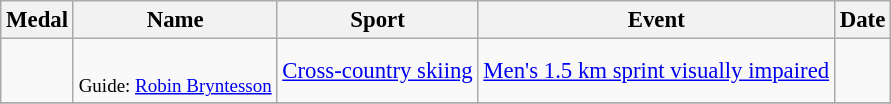<table class="wikitable sortable" style="font-size:95%;">
<tr>
<th>Medal</th>
<th>Name</th>
<th>Sport</th>
<th>Event</th>
<th>Date</th>
</tr>
<tr>
<td></td>
<td><br><small>Guide: <a href='#'>Robin Bryntesson</a></small></td>
<td><a href='#'>Cross-country skiing</a></td>
<td><a href='#'>Men's 1.5 km sprint visually impaired</a></td>
<td></td>
</tr>
<tr>
</tr>
</table>
